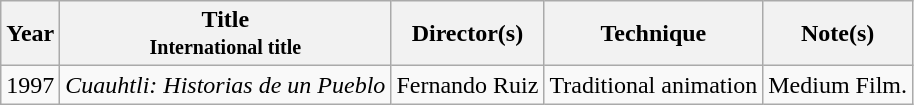<table class="wikitable sortable">
<tr>
<th>Year</th>
<th>Title<br><small>International title</small></th>
<th>Director(s)</th>
<th>Technique</th>
<th>Note(s)</th>
</tr>
<tr>
<td>1997</td>
<td><em>Cuauhtli: Historias de un Pueblo</em></td>
<td>Fernando Ruiz</td>
<td>Traditional animation</td>
<td>Medium Film. </td>
</tr>
</table>
